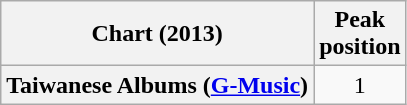<table class="wikitable plainrowheaders sortable">
<tr>
<th>Chart (2013)</th>
<th>Peak<br>position</th>
</tr>
<tr>
<th scope="row">Taiwanese Albums (<a href='#'>G-Music</a>)</th>
<td style="text-align:center;">1</td>
</tr>
</table>
